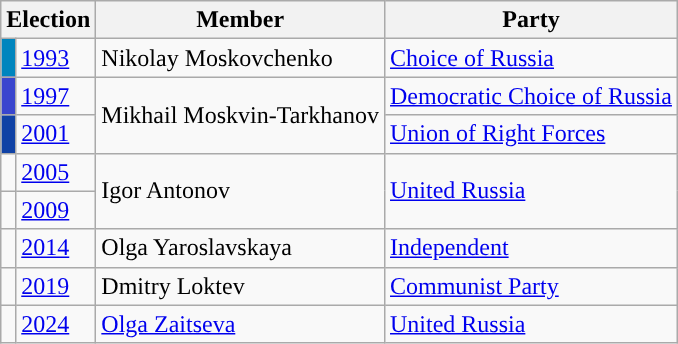<table class="wikitable">
<tr>
<th colspan="2">Election</th>
<th>Member</th>
<th>Party</th>
</tr>
<tr>
<td style="background-color:#0085BE"></td>
<td><a href='#'>1993</a></td>
<td>Nikolay Moskovchenko</td>
<td><a href='#'>Choice of Russia</a></td>
</tr>
<tr>
<td style="background-color:#3A46CE"></td>
<td><a href='#'>1997</a></td>
<td rowspan=2>Mikhail Moskvin-Tarkhanov</td>
<td><a href='#'>Democratic Choice of Russia</a></td>
</tr>
<tr>
<td style="background-color:#1042A5"></td>
<td><a href='#'>2001</a></td>
<td><a href='#'>Union of Right Forces</a></td>
</tr>
<tr>
<td style="background-color:"></td>
<td><a href='#'>2005</a></td>
<td rowspan=2>Igor Antonov</td>
<td rowspan=2><a href='#'>United Russia</a></td>
</tr>
<tr>
<td style="background-color:"></td>
<td><a href='#'>2009</a></td>
</tr>
<tr>
<td style="background-color:"></td>
<td><a href='#'>2014</a></td>
<td>Olga Yaroslavskaya</td>
<td><a href='#'>Independent</a></td>
</tr>
<tr>
<td style="background-color:"></td>
<td><a href='#'>2019</a></td>
<td>Dmitry Loktev</td>
<td><a href='#'>Communist Party</a></td>
</tr>
<tr>
<td style="background-color:"></td>
<td><a href='#'>2024</a></td>
<td><a href='#'>Olga Zaitseva</a></td>
<td><a href='#'>United Russia</a></td>
</tr>
</table>
